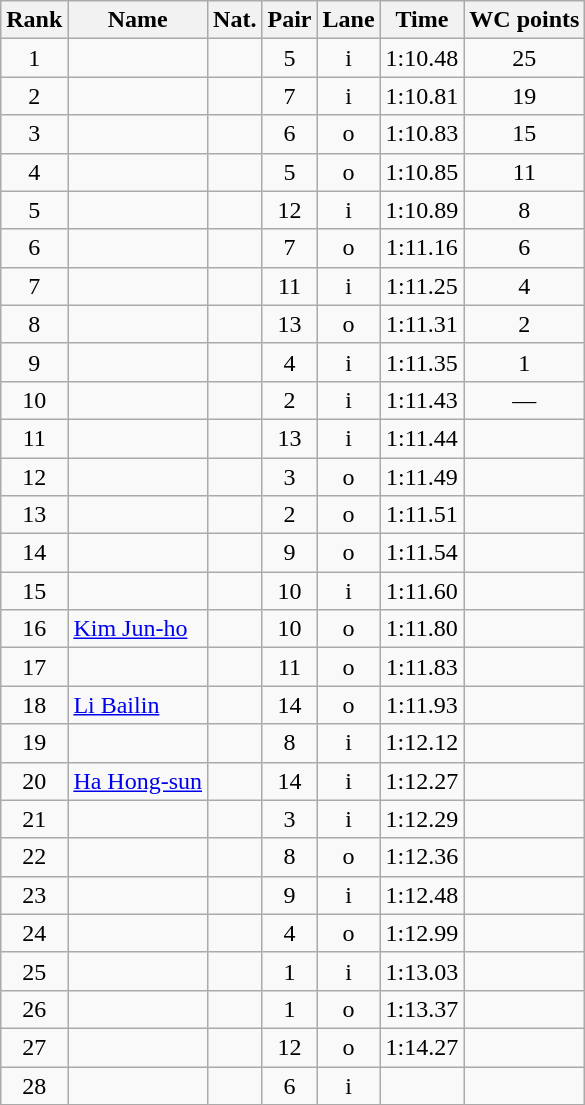<table class="wikitable sortable" style="text-align:center">
<tr>
<th>Rank</th>
<th>Name</th>
<th>Nat.</th>
<th>Pair</th>
<th>Lane</th>
<th>Time</th>
<th>WC points</th>
</tr>
<tr>
<td>1</td>
<td align=left></td>
<td></td>
<td>5</td>
<td>i</td>
<td>1:10.48</td>
<td>25</td>
</tr>
<tr>
<td>2</td>
<td align=left></td>
<td></td>
<td>7</td>
<td>i</td>
<td>1:10.81</td>
<td>19</td>
</tr>
<tr>
<td>3</td>
<td align=left></td>
<td></td>
<td>6</td>
<td>o</td>
<td>1:10.83</td>
<td>15</td>
</tr>
<tr>
<td>4</td>
<td align=left></td>
<td></td>
<td>5</td>
<td>o</td>
<td>1:10.85</td>
<td>11</td>
</tr>
<tr>
<td>5</td>
<td align=left></td>
<td></td>
<td>12</td>
<td>i</td>
<td>1:10.89</td>
<td>8</td>
</tr>
<tr>
<td>6</td>
<td align=left></td>
<td></td>
<td>7</td>
<td>o</td>
<td>1:11.16</td>
<td>6</td>
</tr>
<tr>
<td>7</td>
<td align=left></td>
<td></td>
<td>11</td>
<td>i</td>
<td>1:11.25</td>
<td>4</td>
</tr>
<tr>
<td>8</td>
<td align=left></td>
<td></td>
<td>13</td>
<td>o</td>
<td>1:11.31</td>
<td>2</td>
</tr>
<tr>
<td>9</td>
<td align=left></td>
<td></td>
<td>4</td>
<td>i</td>
<td>1:11.35</td>
<td>1</td>
</tr>
<tr>
<td>10</td>
<td align=left></td>
<td></td>
<td>2</td>
<td>i</td>
<td>1:11.43</td>
<td>—</td>
</tr>
<tr>
<td>11</td>
<td align=left></td>
<td></td>
<td>13</td>
<td>i</td>
<td>1:11.44</td>
<td></td>
</tr>
<tr>
<td>12</td>
<td align=left></td>
<td></td>
<td>3</td>
<td>o</td>
<td>1:11.49</td>
<td></td>
</tr>
<tr>
<td>13</td>
<td align=left></td>
<td></td>
<td>2</td>
<td>o</td>
<td>1:11.51</td>
<td></td>
</tr>
<tr>
<td>14</td>
<td align=left></td>
<td></td>
<td>9</td>
<td>o</td>
<td>1:11.54</td>
<td></td>
</tr>
<tr>
<td>15</td>
<td align=left></td>
<td></td>
<td>10</td>
<td>i</td>
<td>1:11.60</td>
<td></td>
</tr>
<tr>
<td>16</td>
<td align=left><a href='#'>Kim Jun-ho</a></td>
<td></td>
<td>10</td>
<td>o</td>
<td>1:11.80</td>
<td></td>
</tr>
<tr>
<td>17</td>
<td align=left></td>
<td></td>
<td>11</td>
<td>o</td>
<td>1:11.83</td>
<td></td>
</tr>
<tr>
<td>18</td>
<td align=left><a href='#'>Li Bailin</a></td>
<td></td>
<td>14</td>
<td>o</td>
<td>1:11.93</td>
<td></td>
</tr>
<tr>
<td>19</td>
<td align=left></td>
<td></td>
<td>8</td>
<td>i</td>
<td>1:12.12</td>
<td></td>
</tr>
<tr>
<td>20</td>
<td align=left><a href='#'>Ha Hong-sun</a></td>
<td></td>
<td>14</td>
<td>i</td>
<td>1:12.27</td>
<td></td>
</tr>
<tr>
<td>21</td>
<td align=left></td>
<td></td>
<td>3</td>
<td>i</td>
<td>1:12.29</td>
<td></td>
</tr>
<tr>
<td>22</td>
<td align=left></td>
<td></td>
<td>8</td>
<td>o</td>
<td>1:12.36</td>
<td></td>
</tr>
<tr>
<td>23</td>
<td align=left></td>
<td></td>
<td>9</td>
<td>i</td>
<td>1:12.48</td>
<td></td>
</tr>
<tr>
<td>24</td>
<td align=left></td>
<td></td>
<td>4</td>
<td>o</td>
<td>1:12.99</td>
<td></td>
</tr>
<tr>
<td>25</td>
<td align=left></td>
<td></td>
<td>1</td>
<td>i</td>
<td>1:13.03</td>
<td></td>
</tr>
<tr>
<td>26</td>
<td align=left></td>
<td></td>
<td>1</td>
<td>o</td>
<td>1:13.37</td>
<td></td>
</tr>
<tr>
<td>27</td>
<td align=left></td>
<td></td>
<td>12</td>
<td>o</td>
<td>1:14.27</td>
<td></td>
</tr>
<tr>
<td>28</td>
<td align=left></td>
<td></td>
<td>6</td>
<td>i</td>
<td></td>
<td></td>
</tr>
</table>
